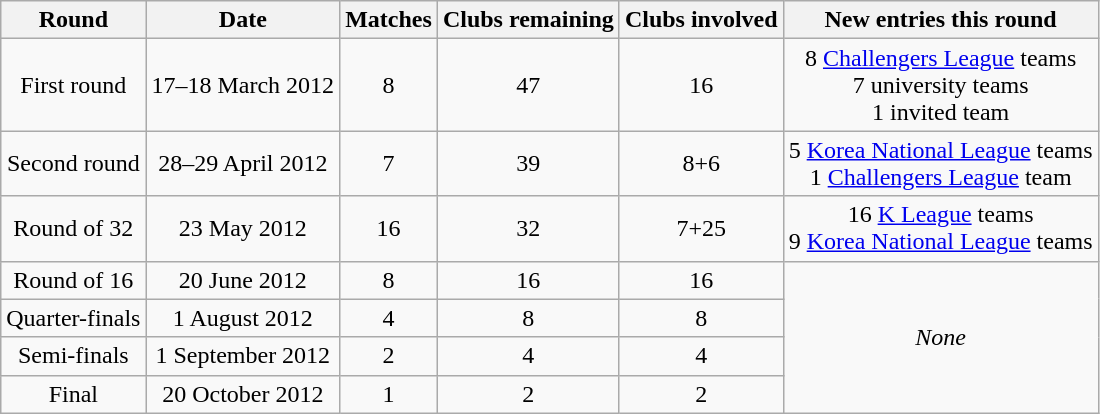<table class="wikitable">
<tr>
<th>Round</th>
<th>Date</th>
<th>Matches</th>
<th>Clubs remaining</th>
<th>Clubs involved</th>
<th>New entries this round</th>
</tr>
<tr align=center>
<td>First round</td>
<td>17–18 March 2012</td>
<td>8</td>
<td>47</td>
<td>16</td>
<td>8 <a href='#'>Challengers League</a> teams <br> 7 university teams <br> 1 invited team</td>
</tr>
<tr align=center>
<td>Second round</td>
<td>28–29 April 2012</td>
<td>7</td>
<td>39</td>
<td>8+6</td>
<td>5 <a href='#'>Korea National League</a> teams <br> 1 <a href='#'>Challengers League</a> team</td>
</tr>
<tr align=center>
<td>Round of 32</td>
<td>23 May 2012</td>
<td>16</td>
<td>32</td>
<td>7+25</td>
<td>16 <a href='#'>K League</a> teams <br> 9 <a href='#'>Korea National League</a> teams</td>
</tr>
<tr align=center>
<td>Round of 16</td>
<td>20 June 2012</td>
<td>8</td>
<td>16</td>
<td>16</td>
<td rowspan="4"><em>None</em></td>
</tr>
<tr align=center>
<td>Quarter-finals</td>
<td>1 August 2012</td>
<td>4</td>
<td>8</td>
<td>8</td>
</tr>
<tr align=center>
<td>Semi-finals</td>
<td>1 September 2012</td>
<td>2</td>
<td>4</td>
<td>4</td>
</tr>
<tr align=center>
<td>Final</td>
<td>20 October 2012</td>
<td>1</td>
<td>2</td>
<td>2</td>
</tr>
</table>
